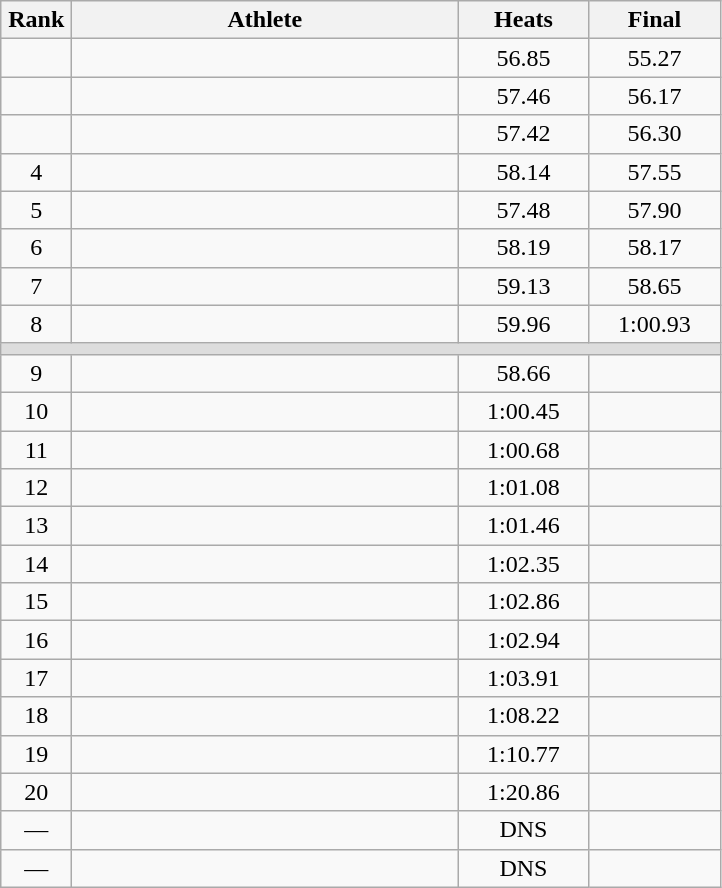<table class=wikitable style="text-align:center">
<tr>
<th width=40>Rank</th>
<th width=250>Athlete</th>
<th width=80>Heats</th>
<th width=80>Final</th>
</tr>
<tr>
<td></td>
<td align=left></td>
<td>56.85</td>
<td>55.27</td>
</tr>
<tr>
<td></td>
<td align=left></td>
<td>57.46</td>
<td>56.17</td>
</tr>
<tr>
<td></td>
<td align=left></td>
<td>57.42</td>
<td>56.30</td>
</tr>
<tr>
<td>4</td>
<td align=left></td>
<td>58.14</td>
<td>57.55</td>
</tr>
<tr>
<td>5</td>
<td align=left></td>
<td>57.48</td>
<td>57.90</td>
</tr>
<tr>
<td>6</td>
<td align=left></td>
<td>58.19</td>
<td>58.17</td>
</tr>
<tr>
<td>7</td>
<td align=left></td>
<td>59.13</td>
<td>58.65</td>
</tr>
<tr>
<td>8</td>
<td align=left></td>
<td>59.96 </td>
<td>1:00.93</td>
</tr>
<tr bgcolor=#DDDDDD>
<td colspan=4></td>
</tr>
<tr>
<td>9</td>
<td align=left></td>
<td>58.66 </td>
<td></td>
</tr>
<tr>
<td>10</td>
<td align=left></td>
<td>1:00.45</td>
<td></td>
</tr>
<tr>
<td>11</td>
<td align=left></td>
<td>1:00.68</td>
<td></td>
</tr>
<tr>
<td>12</td>
<td align=left></td>
<td>1:01.08</td>
<td></td>
</tr>
<tr>
<td>13</td>
<td align=left></td>
<td>1:01.46</td>
<td></td>
</tr>
<tr>
<td>14</td>
<td align=left></td>
<td>1:02.35</td>
<td></td>
</tr>
<tr>
<td>15</td>
<td align=left></td>
<td>1:02.86</td>
<td></td>
</tr>
<tr>
<td>16</td>
<td align=left></td>
<td>1:02.94</td>
<td></td>
</tr>
<tr>
<td>17</td>
<td align=left></td>
<td>1:03.91</td>
<td></td>
</tr>
<tr>
<td>18</td>
<td align=left></td>
<td>1:08.22</td>
<td></td>
</tr>
<tr>
<td>19</td>
<td align=left></td>
<td>1:10.77</td>
<td></td>
</tr>
<tr>
<td>20</td>
<td align=left></td>
<td>1:20.86</td>
<td></td>
</tr>
<tr>
<td>—</td>
<td align=left></td>
<td>DNS</td>
<td></td>
</tr>
<tr>
<td>—</td>
<td align=left></td>
<td>DNS</td>
<td></td>
</tr>
</table>
